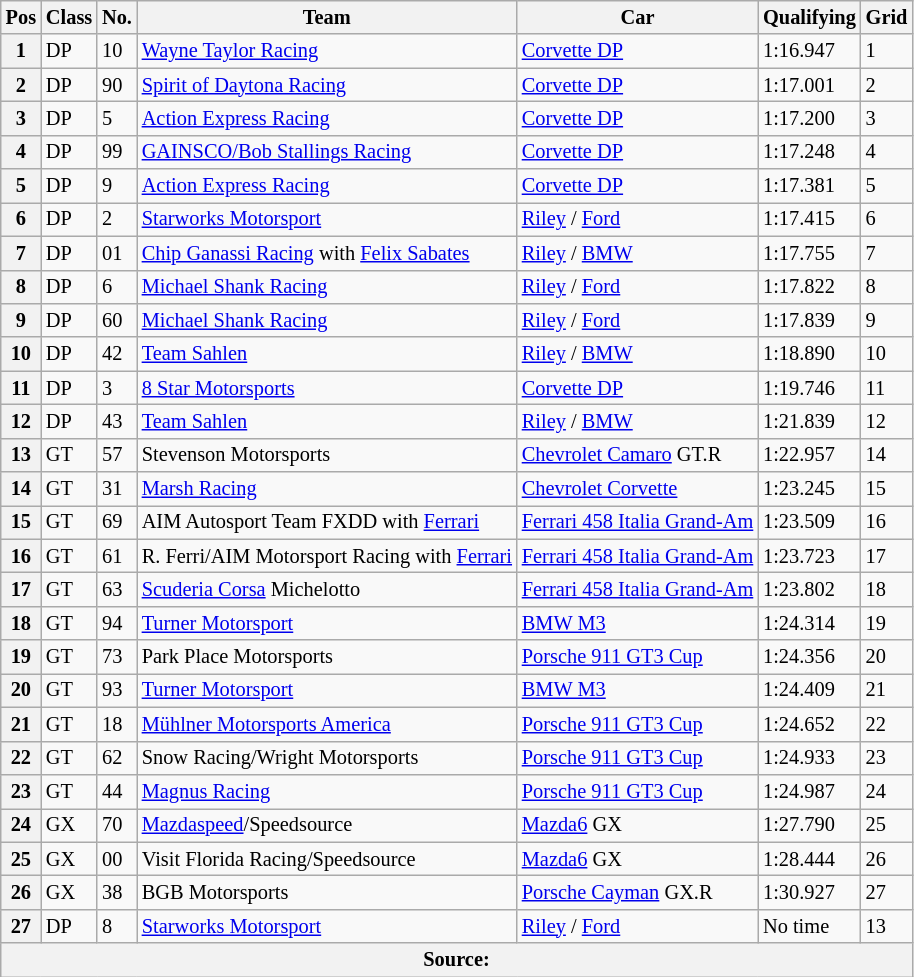<table class="wikitable" style="font-size: 85%;">
<tr>
<th>Pos</th>
<th>Class</th>
<th>No.</th>
<th>Team</th>
<th>Car</th>
<th>Qualifying</th>
<th>Grid</th>
</tr>
<tr>
<th>1</th>
<td>DP</td>
<td>10</td>
<td><a href='#'>Wayne Taylor Racing</a></td>
<td><a href='#'>Corvette DP</a></td>
<td>1:16.947</td>
<td>1</td>
</tr>
<tr>
<th>2</th>
<td>DP</td>
<td>90</td>
<td><a href='#'>Spirit of Daytona Racing</a></td>
<td><a href='#'>Corvette DP</a></td>
<td>1:17.001</td>
<td>2</td>
</tr>
<tr>
<th>3</th>
<td>DP</td>
<td>5</td>
<td><a href='#'>Action Express Racing</a></td>
<td><a href='#'>Corvette DP</a></td>
<td>1:17.200</td>
<td>3</td>
</tr>
<tr>
<th>4</th>
<td>DP</td>
<td>99</td>
<td><a href='#'>GAINSCO/Bob Stallings Racing</a></td>
<td><a href='#'>Corvette DP</a></td>
<td>1:17.248</td>
<td>4</td>
</tr>
<tr>
<th>5</th>
<td>DP</td>
<td>9</td>
<td><a href='#'>Action Express Racing</a></td>
<td><a href='#'>Corvette DP</a></td>
<td>1:17.381</td>
<td>5</td>
</tr>
<tr>
<th>6</th>
<td>DP</td>
<td>2</td>
<td><a href='#'>Starworks Motorsport</a></td>
<td><a href='#'>Riley</a> / <a href='#'>Ford</a></td>
<td>1:17.415</td>
<td>6</td>
</tr>
<tr>
<th>7</th>
<td>DP</td>
<td>01</td>
<td><a href='#'>Chip Ganassi Racing</a> with <a href='#'>Felix Sabates</a></td>
<td><a href='#'>Riley</a> / <a href='#'>BMW</a></td>
<td>1:17.755</td>
<td>7</td>
</tr>
<tr>
<th>8</th>
<td>DP</td>
<td>6</td>
<td><a href='#'>Michael Shank Racing</a></td>
<td><a href='#'>Riley</a> / <a href='#'>Ford</a></td>
<td>1:17.822</td>
<td>8</td>
</tr>
<tr>
<th>9</th>
<td>DP</td>
<td>60</td>
<td><a href='#'>Michael Shank Racing</a></td>
<td><a href='#'>Riley</a> / <a href='#'>Ford</a></td>
<td>1:17.839</td>
<td>9</td>
</tr>
<tr>
<th>10</th>
<td>DP</td>
<td>42</td>
<td><a href='#'>Team Sahlen</a></td>
<td><a href='#'>Riley</a> / <a href='#'>BMW</a></td>
<td>1:18.890</td>
<td>10</td>
</tr>
<tr>
<th>11</th>
<td>DP</td>
<td>3</td>
<td><a href='#'>8 Star Motorsports</a></td>
<td><a href='#'>Corvette DP</a></td>
<td>1:19.746</td>
<td>11</td>
</tr>
<tr>
<th>12</th>
<td>DP</td>
<td>43</td>
<td><a href='#'>Team Sahlen</a></td>
<td><a href='#'>Riley</a> / <a href='#'>BMW</a></td>
<td>1:21.839</td>
<td>12</td>
</tr>
<tr>
<th>13</th>
<td>GT</td>
<td>57</td>
<td>Stevenson Motorsports</td>
<td><a href='#'>Chevrolet Camaro</a> GT.R</td>
<td>1:22.957</td>
<td>14</td>
</tr>
<tr>
<th>14</th>
<td>GT</td>
<td>31</td>
<td><a href='#'>Marsh Racing</a></td>
<td><a href='#'>Chevrolet Corvette</a></td>
<td>1:23.245</td>
<td>15</td>
</tr>
<tr>
<th>15</th>
<td>GT</td>
<td>69</td>
<td>AIM Autosport Team FXDD with <a href='#'>Ferrari</a></td>
<td><a href='#'>Ferrari 458 Italia Grand-Am</a></td>
<td>1:23.509</td>
<td>16</td>
</tr>
<tr>
<th>16</th>
<td>GT</td>
<td>61</td>
<td>R. Ferri/AIM Motorsport Racing with <a href='#'>Ferrari</a></td>
<td><a href='#'>Ferrari 458 Italia Grand-Am</a></td>
<td>1:23.723</td>
<td>17</td>
</tr>
<tr>
<th>17</th>
<td>GT</td>
<td>63</td>
<td><a href='#'>Scuderia Corsa</a> Michelotto</td>
<td><a href='#'>Ferrari 458 Italia Grand-Am</a></td>
<td>1:23.802</td>
<td>18</td>
</tr>
<tr>
<th>18</th>
<td>GT</td>
<td>94</td>
<td><a href='#'>Turner Motorsport</a></td>
<td><a href='#'>BMW M3</a></td>
<td>1:24.314</td>
<td>19</td>
</tr>
<tr>
<th>19</th>
<td>GT</td>
<td>73</td>
<td>Park Place Motorsports</td>
<td><a href='#'>Porsche 911 GT3 Cup</a></td>
<td>1:24.356</td>
<td>20</td>
</tr>
<tr>
<th>20</th>
<td>GT</td>
<td>93</td>
<td><a href='#'>Turner Motorsport</a></td>
<td><a href='#'>BMW M3</a></td>
<td>1:24.409</td>
<td>21</td>
</tr>
<tr>
<th>21</th>
<td>GT</td>
<td>18</td>
<td><a href='#'>Mühlner Motorsports America</a></td>
<td><a href='#'>Porsche 911 GT3 Cup</a></td>
<td>1:24.652</td>
<td>22</td>
</tr>
<tr>
<th>22</th>
<td>GT</td>
<td>62</td>
<td>Snow Racing/Wright Motorsports</td>
<td><a href='#'>Porsche 911 GT3 Cup</a></td>
<td>1:24.933</td>
<td>23</td>
</tr>
<tr>
<th>23</th>
<td>GT</td>
<td>44</td>
<td><a href='#'>Magnus Racing</a></td>
<td><a href='#'>Porsche 911 GT3 Cup</a></td>
<td>1:24.987</td>
<td>24</td>
</tr>
<tr>
<th>24</th>
<td>GX</td>
<td>70</td>
<td><a href='#'>Mazdaspeed</a>/Speedsource</td>
<td><a href='#'>Mazda6</a> GX</td>
<td>1:27.790</td>
<td>25</td>
</tr>
<tr>
<th>25</th>
<td>GX</td>
<td>00</td>
<td>Visit Florida Racing/Speedsource</td>
<td><a href='#'>Mazda6</a> GX</td>
<td>1:28.444</td>
<td>26</td>
</tr>
<tr>
<th>26</th>
<td>GX</td>
<td>38</td>
<td>BGB Motorsports</td>
<td><a href='#'>Porsche Cayman</a> GX.R</td>
<td>1:30.927</td>
<td>27</td>
</tr>
<tr>
<th>27</th>
<td>DP</td>
<td>8</td>
<td><a href='#'>Starworks Motorsport</a></td>
<td><a href='#'>Riley</a> / <a href='#'>Ford</a></td>
<td>No time</td>
<td>13</td>
</tr>
<tr>
<th colspan="7">Source:</th>
</tr>
</table>
